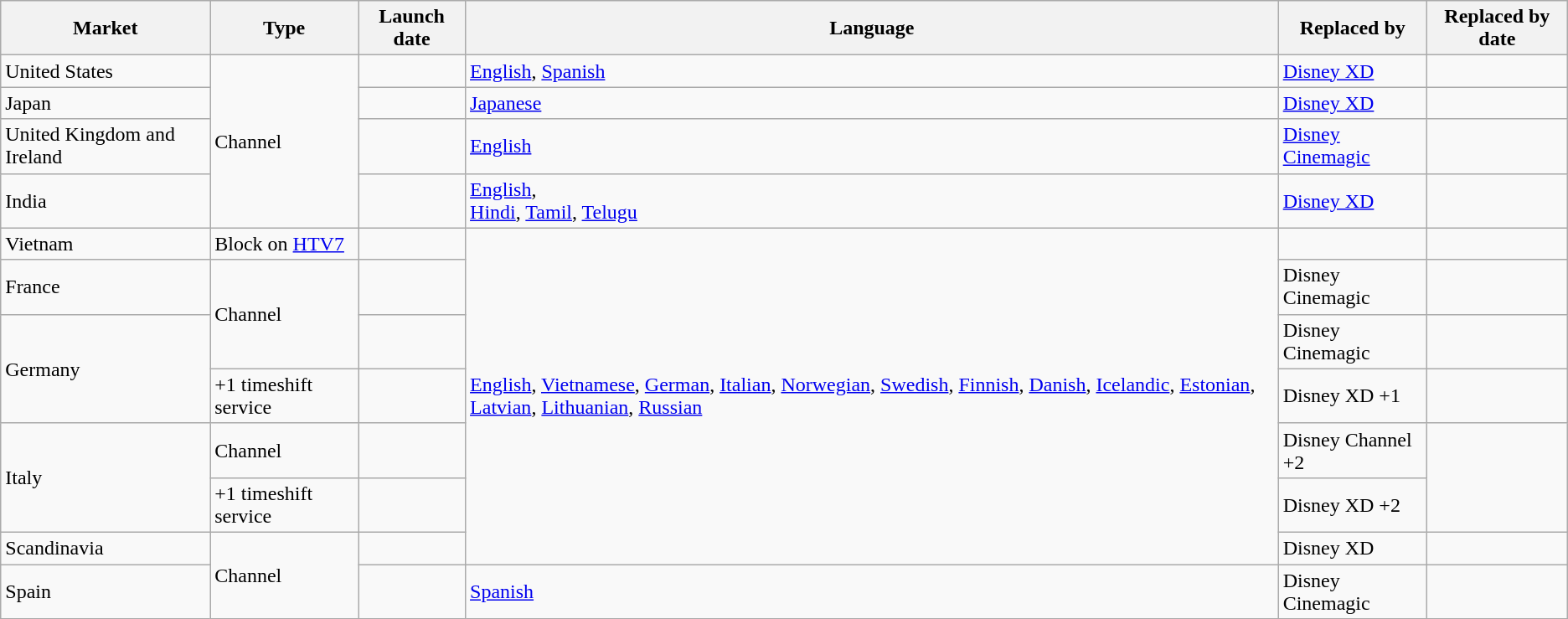<table class="wikitable sortable">
<tr>
<th>Market</th>
<th>Type</th>
<th>Launch date</th>
<th>Language</th>
<th>Replaced by</th>
<th>Replaced by date</th>
</tr>
<tr>
<td>United States</td>
<td rowspan="4">Channel</td>
<td></td>
<td><a href='#'>English</a>, <a href='#'>Spanish</a></td>
<td><a href='#'>Disney XD</a></td>
<td></td>
</tr>
<tr>
<td>Japan</td>
<td></td>
<td><a href='#'>Japanese</a></td>
<td><a href='#'>Disney XD</a></td>
<td></td>
</tr>
<tr>
<td>United Kingdom and Ireland</td>
<td></td>
<td><a href='#'>English</a></td>
<td><a href='#'>Disney Cinemagic</a></td>
<td></td>
</tr>
<tr>
<td>India</td>
<td></td>
<td><a href='#'>English</a>,<br><a href='#'>Hindi</a>,
<a href='#'>Tamil</a>,
<a href='#'>Telugu</a></td>
<td><a href='#'>Disney XD</a></td>
<td></td>
</tr>
<tr>
<td>Vietnam</td>
<td>Block on <a href='#'>HTV7</a></td>
<td></td>
<td rowspan="7"><a href='#'>English</a>, <a href='#'>Vietnamese</a>, <a href='#'>German</a>, <a href='#'>Italian</a>, <a href='#'>Norwegian</a>, <a href='#'>Swedish</a>, <a href='#'>Finnish</a>, <a href='#'>Danish</a>, <a href='#'>Icelandic</a>, <a href='#'>Estonian</a>, <a href='#'>Latvian</a>, <a href='#'>Lithuanian</a>, <a href='#'>Russian</a></td>
<td></td>
</tr>
<tr>
<td>France</td>
<td rowspan="2">Channel</td>
<td></td>
<td>Disney Cinemagic</td>
<td></td>
</tr>
<tr>
<td rowspan="2">Germany</td>
<td></td>
<td>Disney Cinemagic</td>
<td></td>
</tr>
<tr>
<td>+1 timeshift service</td>
<td></td>
<td>Disney XD +1</td>
<td></td>
</tr>
<tr>
<td rowspan="2">Italy</td>
<td>Channel</td>
<td></td>
<td>Disney Channel +2</td>
<td rowspan="2"></td>
</tr>
<tr>
<td>+1 timeshift service</td>
<td></td>
<td>Disney XD +2</td>
</tr>
<tr>
<td>Scandinavia</td>
<td rowspan="2">Channel</td>
<td></td>
<td>Disney XD</td>
<td></td>
</tr>
<tr>
<td>Spain</td>
<td></td>
<td><a href='#'>Spanish</a></td>
<td>Disney Cinemagic</td>
<td></td>
</tr>
</table>
